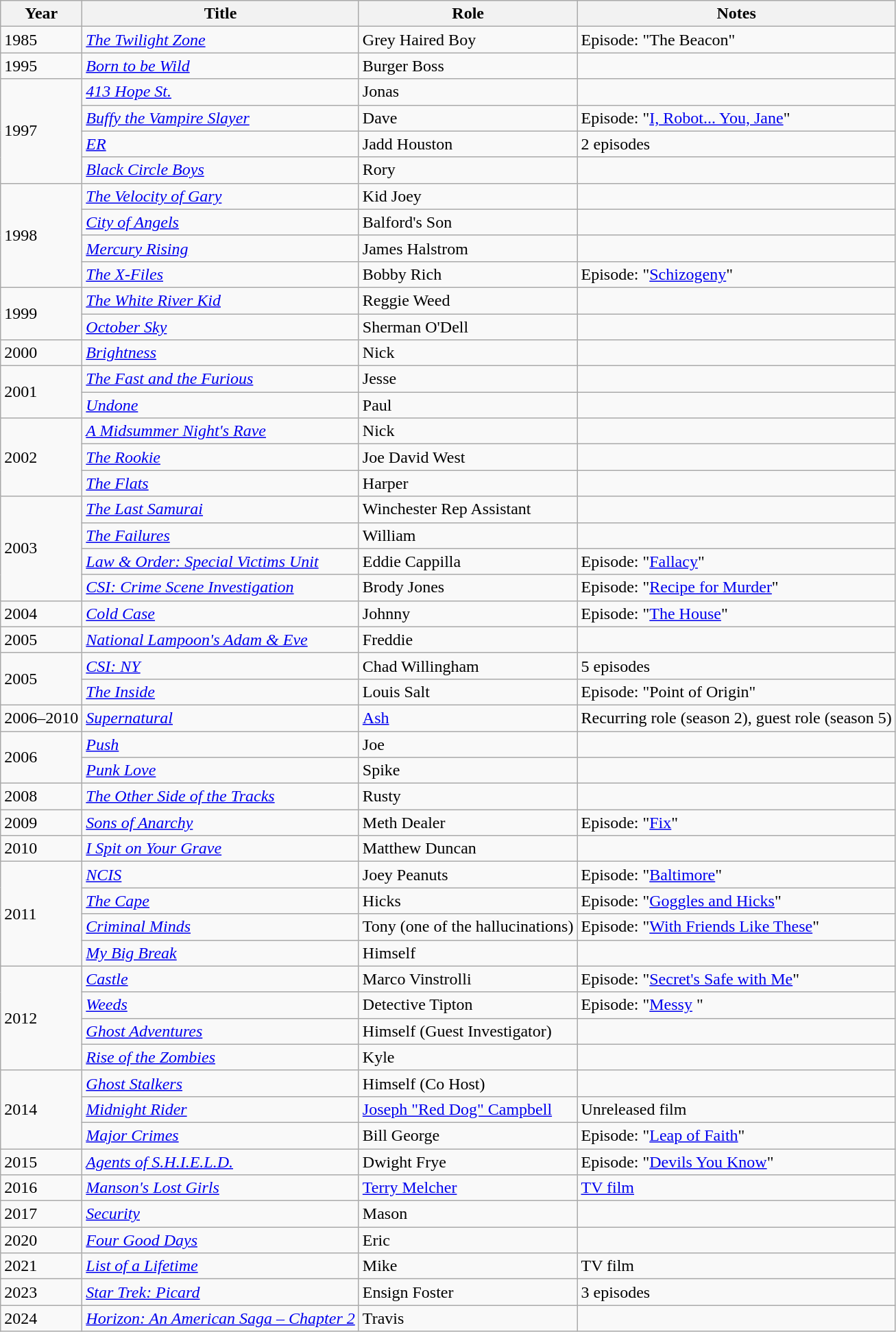<table class="wikitable">
<tr>
<th>Year</th>
<th>Title</th>
<th>Role</th>
<th>Notes</th>
</tr>
<tr>
<td>1985</td>
<td><em><a href='#'>The Twilight Zone</a></em></td>
<td>Grey Haired Boy</td>
<td>Episode: "The Beacon"</td>
</tr>
<tr>
<td>1995</td>
<td><em><a href='#'>Born to be Wild</a></em></td>
<td>Burger Boss</td>
<td></td>
</tr>
<tr>
<td rowspan="4">1997</td>
<td><em><a href='#'>413 Hope St.</a></em></td>
<td>Jonas</td>
<td></td>
</tr>
<tr>
<td><em><a href='#'>Buffy the Vampire Slayer</a></em></td>
<td>Dave</td>
<td>Episode: "<a href='#'>I, Robot... You, Jane</a>"</td>
</tr>
<tr>
<td><em><a href='#'>ER</a></em></td>
<td>Jadd Houston</td>
<td>2 episodes</td>
</tr>
<tr>
<td><em><a href='#'>Black Circle Boys</a></em></td>
<td>Rory</td>
<td></td>
</tr>
<tr>
<td rowspan="4">1998</td>
<td><em><a href='#'>The Velocity of Gary</a></em></td>
<td>Kid Joey</td>
<td></td>
</tr>
<tr>
<td><em><a href='#'>City of Angels</a></em></td>
<td>Balford's Son</td>
<td></td>
</tr>
<tr>
<td><em><a href='#'>Mercury Rising</a></em></td>
<td>James Halstrom</td>
<td></td>
</tr>
<tr>
<td><em><a href='#'>The X-Files</a></em></td>
<td>Bobby Rich</td>
<td>Episode: "<a href='#'>Schizogeny</a>"</td>
</tr>
<tr>
<td rowspan="2">1999</td>
<td><em><a href='#'>The White River Kid</a></em></td>
<td>Reggie Weed</td>
<td></td>
</tr>
<tr>
<td><em><a href='#'>October Sky</a></em></td>
<td>Sherman O'Dell</td>
<td></td>
</tr>
<tr>
<td>2000</td>
<td><em><a href='#'>Brightness</a></em></td>
<td>Nick</td>
<td></td>
</tr>
<tr>
<td rowspan="2">2001</td>
<td><em><a href='#'>The Fast and the Furious</a></em></td>
<td>Jesse</td>
<td></td>
</tr>
<tr>
<td><em><a href='#'>Undone</a></em></td>
<td>Paul</td>
<td></td>
</tr>
<tr>
<td rowspan="3">2002</td>
<td><em><a href='#'>A Midsummer Night's Rave</a></em></td>
<td>Nick</td>
<td></td>
</tr>
<tr>
<td><em><a href='#'>The Rookie</a></em></td>
<td>Joe David West</td>
<td></td>
</tr>
<tr>
<td><em><a href='#'>The Flats</a></em></td>
<td>Harper</td>
<td></td>
</tr>
<tr>
<td rowspan="4">2003</td>
<td><em><a href='#'>The Last Samurai</a></em></td>
<td>Winchester Rep Assistant</td>
<td></td>
</tr>
<tr>
<td><em><a href='#'>The Failures</a></em></td>
<td>William</td>
<td></td>
</tr>
<tr>
<td><em><a href='#'>Law & Order: Special Victims Unit</a></em></td>
<td>Eddie Cappilla</td>
<td>Episode: "<a href='#'>Fallacy</a>"</td>
</tr>
<tr>
<td><em><a href='#'>CSI: Crime Scene Investigation</a></em></td>
<td>Brody Jones</td>
<td>Episode: "<a href='#'>Recipe for Murder</a>"</td>
</tr>
<tr>
<td>2004</td>
<td><em><a href='#'>Cold Case</a></em></td>
<td>Johnny</td>
<td>Episode: "<a href='#'>The House</a>"</td>
</tr>
<tr>
<td>2005</td>
<td><em><a href='#'>National Lampoon's Adam & Eve</a></em></td>
<td>Freddie</td>
<td></td>
</tr>
<tr>
<td rowspan="2">2005</td>
<td><em><a href='#'>CSI: NY</a></em></td>
<td>Chad Willingham</td>
<td>5 episodes</td>
</tr>
<tr>
<td><em><a href='#'>The Inside</a></em></td>
<td>Louis Salt</td>
<td>Episode: "Point of Origin"</td>
</tr>
<tr>
<td>2006–2010</td>
<td><em><a href='#'>Supernatural</a></em></td>
<td><a href='#'>Ash</a></td>
<td>Recurring role (season 2), guest role (season 5)</td>
</tr>
<tr>
<td rowspan="2">2006</td>
<td><em><a href='#'>Push</a></em></td>
<td>Joe</td>
<td></td>
</tr>
<tr>
<td><em><a href='#'>Punk Love</a></em></td>
<td>Spike</td>
<td></td>
</tr>
<tr>
<td>2008</td>
<td><em><a href='#'>The Other Side of the Tracks</a></em></td>
<td>Rusty</td>
<td></td>
</tr>
<tr>
<td>2009</td>
<td><em><a href='#'>Sons of Anarchy</a></em></td>
<td>Meth Dealer</td>
<td>Episode: "<a href='#'>Fix</a>"</td>
</tr>
<tr>
<td>2010</td>
<td><em><a href='#'>I Spit on Your Grave</a></em></td>
<td>Matthew Duncan</td>
<td></td>
</tr>
<tr>
<td rowspan="4">2011</td>
<td><em><a href='#'>NCIS</a></em></td>
<td>Joey Peanuts</td>
<td>Episode: "<a href='#'>Baltimore</a>"</td>
</tr>
<tr>
<td><em><a href='#'>The Cape</a></em></td>
<td>Hicks</td>
<td>Episode: "<a href='#'>Goggles and Hicks</a>"</td>
</tr>
<tr>
<td><em><a href='#'>Criminal Minds</a></em></td>
<td>Tony (one of the hallucinations)</td>
<td>Episode: "<a href='#'>With Friends Like These</a>"</td>
</tr>
<tr>
<td><em><a href='#'>My Big Break</a></em></td>
<td>Himself</td>
<td></td>
</tr>
<tr>
<td rowspan="4">2012</td>
<td><em><a href='#'>Castle</a></em></td>
<td>Marco Vinstrolli</td>
<td>Episode: "<a href='#'>Secret's Safe with Me</a>"</td>
</tr>
<tr>
<td><em><a href='#'>Weeds</a></em></td>
<td>Detective Tipton</td>
<td>Episode: "<a href='#'>Messy</a> "</td>
</tr>
<tr>
<td><em><a href='#'>Ghost Adventures</a></em></td>
<td>Himself (Guest Investigator)</td>
<td></td>
</tr>
<tr>
<td><em><a href='#'>Rise of the Zombies</a></em></td>
<td>Kyle</td>
<td></td>
</tr>
<tr>
<td rowspan="3">2014</td>
<td><em><a href='#'>Ghost Stalkers</a></em></td>
<td>Himself (Co Host)</td>
<td></td>
</tr>
<tr>
<td><em><a href='#'>Midnight Rider</a></em></td>
<td><a href='#'>Joseph "Red Dog" Campbell</a></td>
<td>Unreleased film</td>
</tr>
<tr>
<td><em><a href='#'>Major Crimes</a></em></td>
<td>Bill George</td>
<td>Episode: "<a href='#'>Leap of Faith</a>"</td>
</tr>
<tr>
<td>2015</td>
<td><em><a href='#'>Agents of S.H.I.E.L.D.</a></em></td>
<td>Dwight Frye</td>
<td>Episode: "<a href='#'>Devils You Know</a>"</td>
</tr>
<tr>
<td>2016</td>
<td><em><a href='#'>Manson's Lost Girls</a></em></td>
<td><a href='#'>Terry Melcher</a></td>
<td><a href='#'>TV film</a></td>
</tr>
<tr>
<td>2017</td>
<td><em><a href='#'>Security</a></em></td>
<td>Mason</td>
<td></td>
</tr>
<tr>
<td>2020</td>
<td><em><a href='#'>Four Good Days</a></em></td>
<td>Eric</td>
<td></td>
</tr>
<tr>
<td>2021</td>
<td><em><a href='#'>List of a Lifetime</a></em></td>
<td>Mike</td>
<td>TV film</td>
</tr>
<tr>
<td>2023</td>
<td><em><a href='#'>Star Trek: Picard</a></em></td>
<td>Ensign Foster</td>
<td>3 episodes</td>
</tr>
<tr>
<td>2024</td>
<td><em><a href='#'>Horizon: An American Saga – Chapter 2</a></em></td>
<td>Travis</td>
<td></td>
</tr>
</table>
